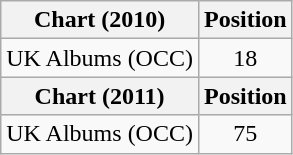<table class="wikitable">
<tr>
<th>Chart (2010)</th>
<th>Position</th>
</tr>
<tr>
<td>UK Albums (OCC)</td>
<td style="text-align:center;">18</td>
</tr>
<tr>
<th>Chart (2011)</th>
<th>Position</th>
</tr>
<tr>
<td>UK Albums (OCC)</td>
<td style="text-align:center;">75</td>
</tr>
</table>
